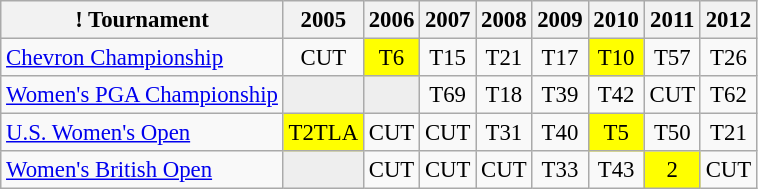<table class="wikitable" style="font-size:95%;text-align:center;">
<tr>
<th>! Tournament</th>
<th>2005</th>
<th>2006</th>
<th>2007</th>
<th>2008</th>
<th>2009</th>
<th>2010</th>
<th>2011</th>
<th>2012</th>
</tr>
<tr>
<td align=left><a href='#'>Chevron Championship</a></td>
<td>CUT</td>
<td style="background:yellow;">T6</td>
<td>T15</td>
<td>T21</td>
<td>T17</td>
<td style="background:yellow;">T10</td>
<td>T57</td>
<td>T26</td>
</tr>
<tr>
<td align=left><a href='#'>Women's PGA Championship</a></td>
<td style="background:#eeeeee;"></td>
<td style="background:#eeeeee;"></td>
<td>T69</td>
<td>T18</td>
<td>T39</td>
<td>T42</td>
<td>CUT</td>
<td>T62</td>
</tr>
<tr>
<td align=left><a href='#'>U.S. Women's Open</a></td>
<td style="background:yellow;">T2<span>TLA</span></td>
<td>CUT</td>
<td>CUT</td>
<td>T31</td>
<td>T40</td>
<td style="background:yellow;">T5</td>
<td>T50</td>
<td>T21</td>
</tr>
<tr>
<td align=left><a href='#'>Women's British Open</a></td>
<td style="background:#eeeeee;"></td>
<td>CUT</td>
<td>CUT</td>
<td>CUT</td>
<td>T33</td>
<td>T43</td>
<td style="background:yellow;">2</td>
<td>CUT</td>
</tr>
</table>
